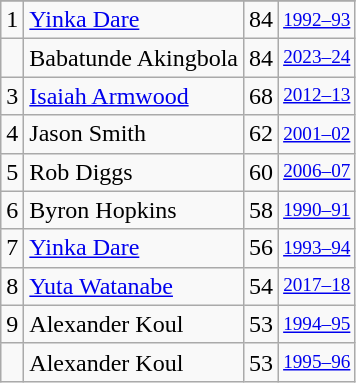<table class="wikitable">
<tr>
</tr>
<tr>
<td>1</td>
<td><a href='#'>Yinka Dare</a></td>
<td>84</td>
<td style="font-size:80%;"><a href='#'>1992–93</a></td>
</tr>
<tr>
<td></td>
<td>Babatunde Akingbola</td>
<td>84</td>
<td style="font-size:80%;"><a href='#'>2023–24</a></td>
</tr>
<tr>
<td>3</td>
<td><a href='#'>Isaiah Armwood</a></td>
<td>68</td>
<td style="font-size:80%;"><a href='#'>2012–13</a></td>
</tr>
<tr>
<td>4</td>
<td>Jason Smith</td>
<td>62</td>
<td style="font-size:80%;"><a href='#'>2001–02</a></td>
</tr>
<tr>
<td>5</td>
<td>Rob Diggs</td>
<td>60</td>
<td style="font-size:80%;"><a href='#'>2006–07</a></td>
</tr>
<tr>
<td>6</td>
<td>Byron Hopkins</td>
<td>58</td>
<td style="font-size:80%;"><a href='#'>1990–91</a></td>
</tr>
<tr>
<td>7</td>
<td><a href='#'>Yinka Dare</a></td>
<td>56</td>
<td style="font-size:80%;"><a href='#'>1993–94</a></td>
</tr>
<tr>
<td>8</td>
<td><a href='#'>Yuta Watanabe</a></td>
<td>54</td>
<td style="font-size:80%;"><a href='#'>2017–18</a></td>
</tr>
<tr>
<td>9</td>
<td>Alexander Koul</td>
<td>53</td>
<td style="font-size:80%;"><a href='#'>1994–95</a></td>
</tr>
<tr>
<td></td>
<td>Alexander Koul</td>
<td>53</td>
<td style="font-size:80%;"><a href='#'>1995–96</a></td>
</tr>
</table>
